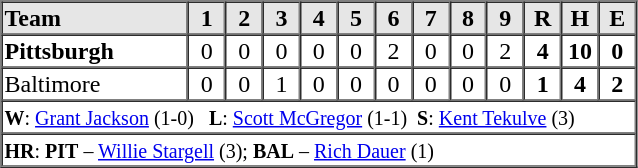<table border=1 cellspacing=0 width=425 style="margin-left:3em;">
<tr style="text-align:center; background-color:#e6e6e6;">
<th align=left width=25%>Team</th>
<th width=5%>1</th>
<th width=5%>2</th>
<th width=5%>3</th>
<th width=5%>4</th>
<th width=5%>5</th>
<th width=5%>6</th>
<th width=5%>7</th>
<th width=5%>8</th>
<th width=5%>9</th>
<th width=5%>R</th>
<th width=5%>H</th>
<th width=5%>E</th>
</tr>
<tr style="text-align:center;">
<td align=left><strong>Pittsburgh</strong></td>
<td>0</td>
<td>0</td>
<td>0</td>
<td>0</td>
<td>0</td>
<td>2</td>
<td>0</td>
<td>0</td>
<td>2</td>
<td><strong>4</strong></td>
<td><strong>10</strong></td>
<td><strong>0</strong></td>
</tr>
<tr style="text-align:center;">
<td align=left>Baltimore</td>
<td>0</td>
<td>0</td>
<td>1</td>
<td>0</td>
<td>0</td>
<td>0</td>
<td>0</td>
<td>0</td>
<td>0</td>
<td><strong>1</strong></td>
<td><strong>4</strong></td>
<td><strong>2</strong></td>
</tr>
<tr style="text-align:left;">
<td colspan=13><small><strong>W</strong>: <a href='#'>Grant Jackson</a> (1-0)   <strong>L</strong>: <a href='#'>Scott McGregor</a> (1-1)  <strong>S</strong>: <a href='#'>Kent Tekulve</a> (3)</small></td>
</tr>
<tr style="text-align:left;">
<td colspan=13><small><strong>HR</strong>: <strong>PIT</strong> – <a href='#'>Willie Stargell</a> (3); <strong>BAL</strong> – <a href='#'>Rich Dauer</a> (1)</small></td>
</tr>
</table>
